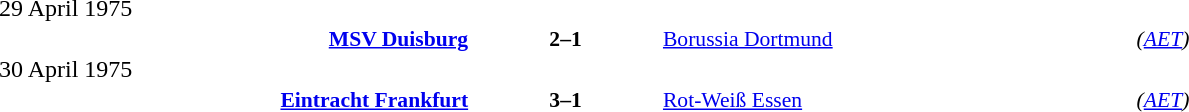<table width=100% cellspacing=1>
<tr>
<th width=25%></th>
<th width=10%></th>
<th width=25%></th>
<th></th>
</tr>
<tr>
<td>29 April 1975</td>
</tr>
<tr style=font-size:90%>
<td align=right><strong><a href='#'>MSV Duisburg</a></strong></td>
<td align=center><strong>2–1</strong></td>
<td><a href='#'>Borussia Dortmund</a></td>
<td><em>(<a href='#'>AET</a>)</em></td>
</tr>
<tr>
<td>30 April 1975</td>
</tr>
<tr style=font-size:90%>
<td align=right><strong><a href='#'>Eintracht Frankfurt</a></strong></td>
<td align=center><strong>3–1</strong></td>
<td><a href='#'>Rot-Weiß Essen</a></td>
<td><em>(<a href='#'>AET</a>)</em></td>
</tr>
</table>
